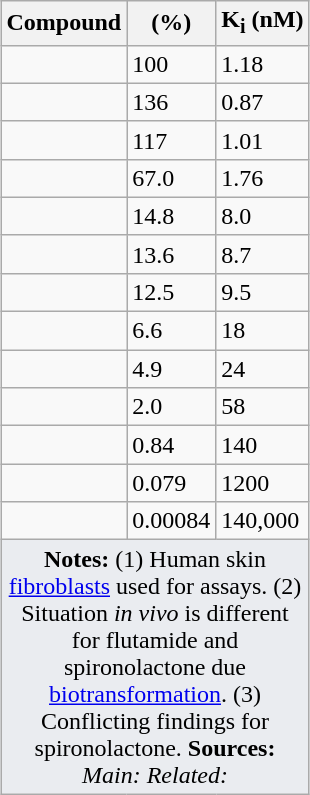<table class="wikitable sortable floatright" style="text-align:left; margin-left:auto; margin-right:auto; border:none;">
<tr>
<th>Compound</th>
<th>  (%)</th>
<th> K<sub>i</sub> (nM)</th>
</tr>
<tr>
<td></td>
<td>100</td>
<td>1.18</td>
</tr>
<tr>
<td></td>
<td>136</td>
<td>0.87</td>
</tr>
<tr>
<td></td>
<td>117</td>
<td>1.01</td>
</tr>
<tr>
<td></td>
<td>67.0</td>
<td>1.76</td>
</tr>
<tr>
<td></td>
<td>14.8</td>
<td>8.0</td>
</tr>
<tr>
<td></td>
<td>13.6</td>
<td>8.7</td>
</tr>
<tr>
<td></td>
<td>12.5</td>
<td>9.5</td>
</tr>
<tr>
<td></td>
<td>6.6</td>
<td>18</td>
</tr>
<tr>
<td></td>
<td>4.9</td>
<td>24</td>
</tr>
<tr>
<td></td>
<td>2.0</td>
<td>58</td>
</tr>
<tr>
<td></td>
<td>0.84</td>
<td>140</td>
</tr>
<tr>
<td></td>
<td>0.079</td>
<td>1200</td>
</tr>
<tr>
<td></td>
<td>0.00084</td>
<td>140,000</td>
</tr>
<tr class="sortbottom">
<td colspan="3" style="width: 1px; background-color:#eaecf0; text-align: center;"><strong>Notes:</strong> (1) Human skin <a href='#'>fibroblasts</a> used for assays. (2) Situation <em>in vivo</em> is different for flutamide and spironolactone due <a href='#'>biotransformation</a>. (3) Conflicting findings for spironolactone. <strong>Sources:</strong> <em>Main:</em>  <em>Related:</em> </td>
</tr>
</table>
